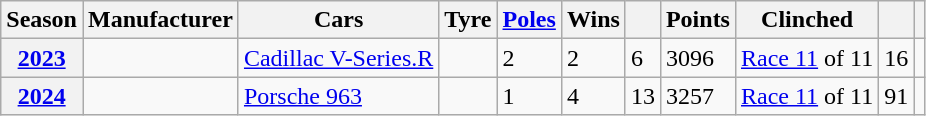<table class="wikitable">
<tr>
<th>Season</th>
<th>Manufacturer</th>
<th>Cars</th>
<th>Tyre</th>
<th><a href='#'>Poles</a></th>
<th>Wins</th>
<th></th>
<th>Points</th>
<th>Clinched</th>
<th></th>
<th></th>
</tr>
<tr>
<th><a href='#'>2023</a></th>
<td></td>
<td><a href='#'>Cadillac V-Series.R</a></td>
<td></td>
<td>2</td>
<td>2</td>
<td>6</td>
<td>3096</td>
<td><a href='#'>Race 11</a> of 11</td>
<td>16</td>
<td></td>
</tr>
<tr>
<th><a href='#'>2024</a></th>
<td></td>
<td><a href='#'>Porsche 963</a></td>
<td></td>
<td>1</td>
<td>4</td>
<td>13</td>
<td>3257</td>
<td><a href='#'>Race 11</a> of 11</td>
<td>91</td>
<td></td>
</tr>
</table>
